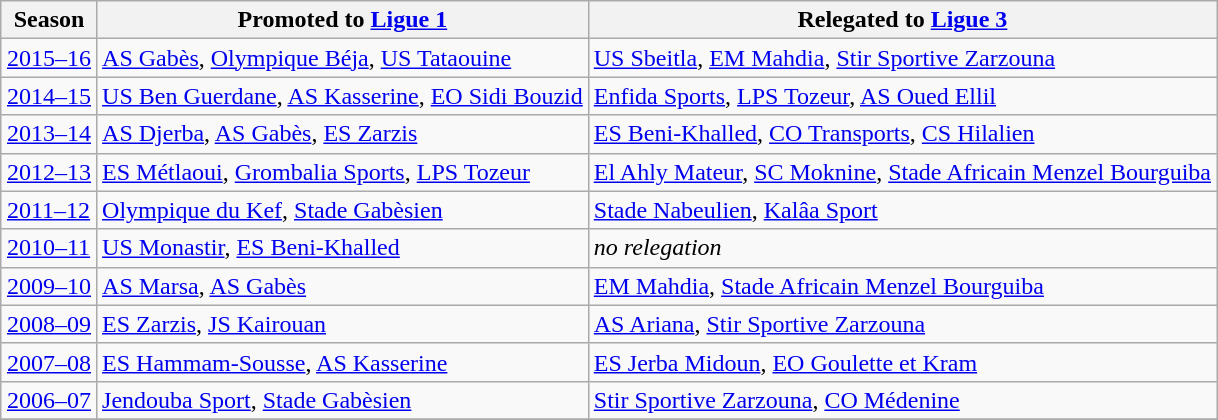<table class="wikitable" style="margin:1em auto;">
<tr>
<th>Season</th>
<th>Promoted to <a href='#'>Ligue 1</a></th>
<th>Relegated to <a href='#'>Ligue 3</a></th>
</tr>
<tr>
<td><a href='#'>2015–16</a></td>
<td><a href='#'>AS Gabès</a>, <a href='#'>Olympique Béja</a>, <a href='#'>US Tataouine</a></td>
<td><a href='#'>US Sbeitla</a>, <a href='#'>EM Mahdia</a>, <a href='#'>Stir Sportive Zarzouna</a></td>
</tr>
<tr>
<td><a href='#'>2014–15</a></td>
<td><a href='#'>US Ben Guerdane</a>, <a href='#'>AS Kasserine</a>, <a href='#'>EO Sidi Bouzid</a></td>
<td><a href='#'>Enfida Sports</a>, <a href='#'>LPS Tozeur</a>, <a href='#'>AS Oued Ellil</a></td>
</tr>
<tr>
<td><a href='#'>2013–14</a></td>
<td><a href='#'>AS Djerba</a>, <a href='#'>AS Gabès</a>, <a href='#'>ES Zarzis</a></td>
<td><a href='#'>ES Beni-Khalled</a>, <a href='#'>CO Transports</a>, <a href='#'>CS Hilalien</a></td>
</tr>
<tr>
<td><a href='#'>2012–13</a></td>
<td><a href='#'>ES Métlaoui</a>, <a href='#'>Grombalia Sports</a>, <a href='#'>LPS Tozeur</a></td>
<td><a href='#'>El Ahly Mateur</a>, <a href='#'>SC Moknine</a>, <a href='#'>Stade Africain Menzel Bourguiba</a></td>
</tr>
<tr>
<td><a href='#'>2011–12</a></td>
<td><a href='#'>Olympique du Kef</a>, <a href='#'>Stade Gabèsien</a></td>
<td><a href='#'>Stade Nabeulien</a>, <a href='#'>Kalâa Sport</a></td>
</tr>
<tr>
<td><a href='#'>2010–11</a></td>
<td><a href='#'>US Monastir</a>, <a href='#'>ES Beni-Khalled</a></td>
<td><em>no relegation</em></td>
</tr>
<tr>
<td><a href='#'>2009–10</a></td>
<td><a href='#'>AS Marsa</a>, <a href='#'>AS Gabès</a></td>
<td><a href='#'>EM Mahdia</a>, <a href='#'>Stade Africain Menzel Bourguiba</a></td>
</tr>
<tr>
<td><a href='#'>2008–09</a></td>
<td><a href='#'>ES Zarzis</a>, <a href='#'>JS Kairouan</a></td>
<td><a href='#'>AS Ariana</a>, <a href='#'>Stir Sportive Zarzouna</a></td>
</tr>
<tr>
<td><a href='#'>2007–08</a></td>
<td><a href='#'>ES Hammam-Sousse</a>, <a href='#'>AS Kasserine</a></td>
<td><a href='#'>ES Jerba Midoun</a>, <a href='#'>EO Goulette et Kram</a></td>
</tr>
<tr>
<td><a href='#'>2006–07</a></td>
<td><a href='#'>Jendouba Sport</a>, <a href='#'>Stade Gabèsien</a></td>
<td><a href='#'>Stir Sportive Zarzouna</a>, <a href='#'>CO Médenine</a></td>
</tr>
<tr>
</tr>
</table>
